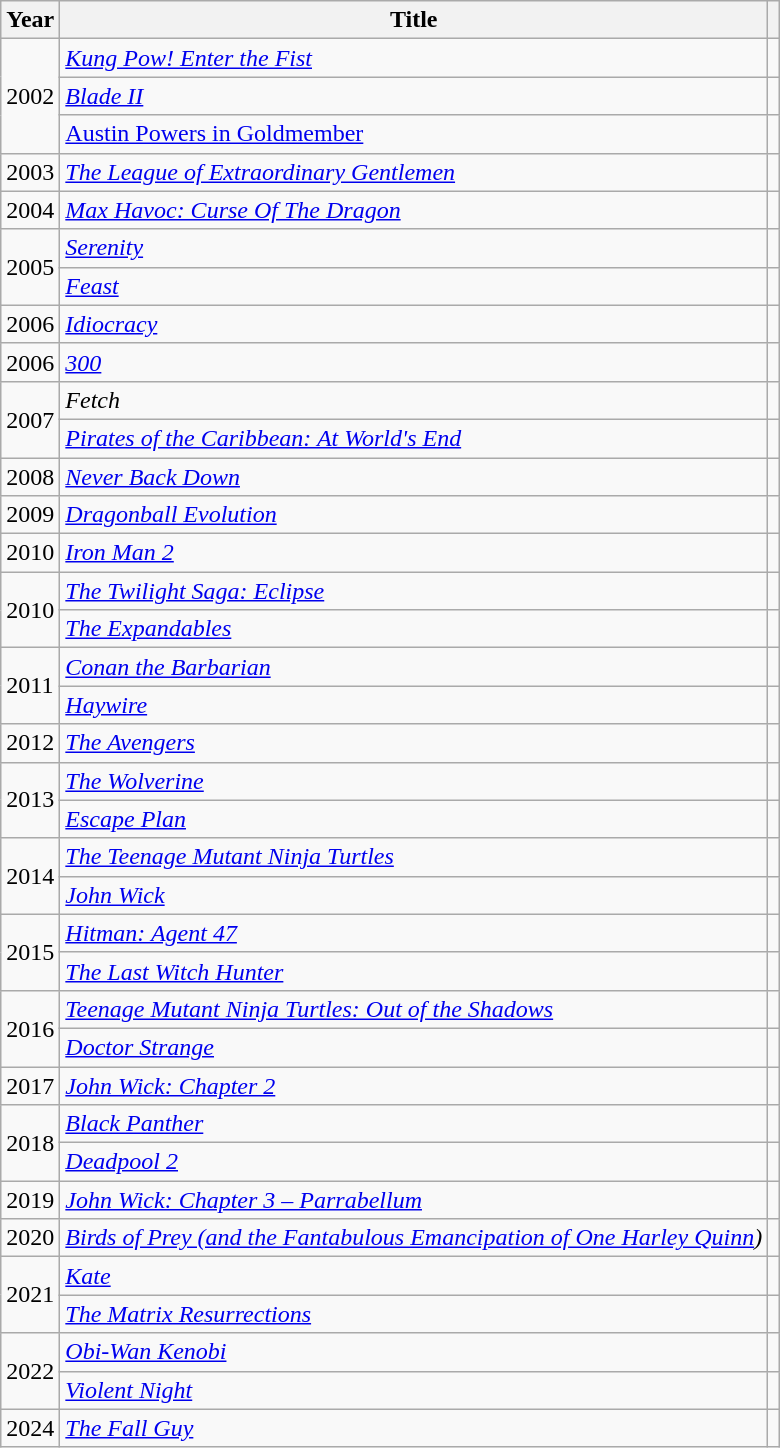<table class="wikitable sortable">
<tr>
<th>Year</th>
<th>Title</th>
<th></th>
</tr>
<tr>
<td rowspan="3">2002</td>
<td><a href='#'><em>Kung Pow! Enter the Fist</em></a></td>
<td></td>
</tr>
<tr>
<td><a href='#'><em>Blade II</em></a></td>
<td></td>
</tr>
<tr>
<td><a href='#'>Austin Powers in Goldmember</a></td>
<td></td>
</tr>
<tr>
<td>2003</td>
<td><em><a href='#'>The League of Extraordinary Gentlemen</a></em></td>
<td></td>
</tr>
<tr>
<td>2004</td>
<td><em><a href='#'>Max Havoc: Curse Of The Dragon</a></em></td>
<td></td>
</tr>
<tr>
<td rowspan="2">2005</td>
<td><em><a href='#'>Serenity</a></em></td>
<td></td>
</tr>
<tr>
<td><em><a href='#'>Feast</a></em></td>
<td></td>
</tr>
<tr>
<td>2006</td>
<td><em><a href='#'>Idiocracy</a></em></td>
<td></td>
</tr>
<tr>
<td>2006</td>
<td><em><a href='#'>300</a></em></td>
<td></td>
</tr>
<tr>
<td rowspan="2">2007</td>
<td><em>Fetch</em></td>
<td></td>
</tr>
<tr>
<td><em><a href='#'>Pirates of the Caribbean: At World's End</a></em></td>
<td></td>
</tr>
<tr>
<td>2008</td>
<td><em><a href='#'>Never Back Down</a></em></td>
<td></td>
</tr>
<tr>
<td>2009</td>
<td><em><a href='#'>Dragonball Evolution</a></em></td>
<td></td>
</tr>
<tr>
<td>2010</td>
<td><em><a href='#'>Iron Man 2</a></em></td>
<td></td>
</tr>
<tr>
<td rowspan="2">2010</td>
<td><em><a href='#'>The Twilight Saga: Eclipse</a></em></td>
<td></td>
</tr>
<tr>
<td><em><a href='#'>The Expandables</a></em></td>
<td></td>
</tr>
<tr>
<td rowspan="2">2011</td>
<td><em><a href='#'>Conan the Barbarian</a></em></td>
<td></td>
</tr>
<tr>
<td><em><a href='#'>Haywire</a></em></td>
<td></td>
</tr>
<tr>
<td>2012</td>
<td><em><a href='#'>The Avengers</a></em></td>
<td></td>
</tr>
<tr>
<td rowspan="2">2013</td>
<td><em><a href='#'>The Wolverine</a></em></td>
<td></td>
</tr>
<tr>
<td><em><a href='#'>Escape Plan</a></em></td>
<td></td>
</tr>
<tr>
<td rowspan="2">2014</td>
<td><em><a href='#'>The Teenage Mutant Ninja Turtles</a></em></td>
<td></td>
</tr>
<tr>
<td><em><a href='#'>John Wick</a></em></td>
<td></td>
</tr>
<tr>
<td rowspan="2">2015</td>
<td><em><a href='#'>Hitman: Agent 47</a></em></td>
<td></td>
</tr>
<tr>
<td><em><a href='#'>The Last Witch Hunter</a></em></td>
<td></td>
</tr>
<tr>
<td rowspan="2">2016</td>
<td><em><a href='#'>Teenage Mutant Ninja Turtles: Out of the Shadows</a></em></td>
<td></td>
</tr>
<tr>
<td><em><a href='#'>Doctor Strange</a></em></td>
<td></td>
</tr>
<tr>
<td>2017</td>
<td><em><a href='#'>John Wick: Chapter 2</a></em></td>
<td></td>
</tr>
<tr>
<td rowspan="2">2018</td>
<td><em><a href='#'>Black Panther</a></em></td>
<td></td>
</tr>
<tr>
<td><em><a href='#'>Deadpool 2</a></em></td>
<td></td>
</tr>
<tr>
<td>2019</td>
<td><em><a href='#'>John Wick: Chapter 3 – Parrabellum</a></em></td>
<td></td>
</tr>
<tr>
<td>2020</td>
<td><em><a href='#'>Birds of Prey (and the Fantabulous Emancipation of One Harley Quinn</a>)</em></td>
<td></td>
</tr>
<tr>
<td rowspan="2">2021</td>
<td><em><a href='#'>Kate</a></em></td>
<td></td>
</tr>
<tr>
<td><em><a href='#'>The Matrix Resurrections</a></em></td>
<td></td>
</tr>
<tr>
<td rowspan="2">2022</td>
<td><em><a href='#'>Obi-Wan Kenobi</a></em></td>
<td></td>
</tr>
<tr>
<td><em><a href='#'>Violent Night</a></em></td>
<td></td>
</tr>
<tr>
<td>2024</td>
<td><em><a href='#'>The Fall Guy</a></em></td>
<td></td>
</tr>
</table>
